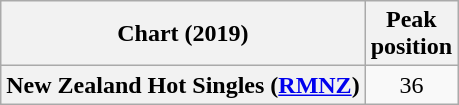<table class="wikitable plainrowheaders" style="text-align:center">
<tr>
<th scope="col">Chart (2019)</th>
<th scope="col">Peak<br>position</th>
</tr>
<tr>
<th scope="row">New Zealand Hot Singles (<a href='#'>RMNZ</a>)</th>
<td>36</td>
</tr>
</table>
